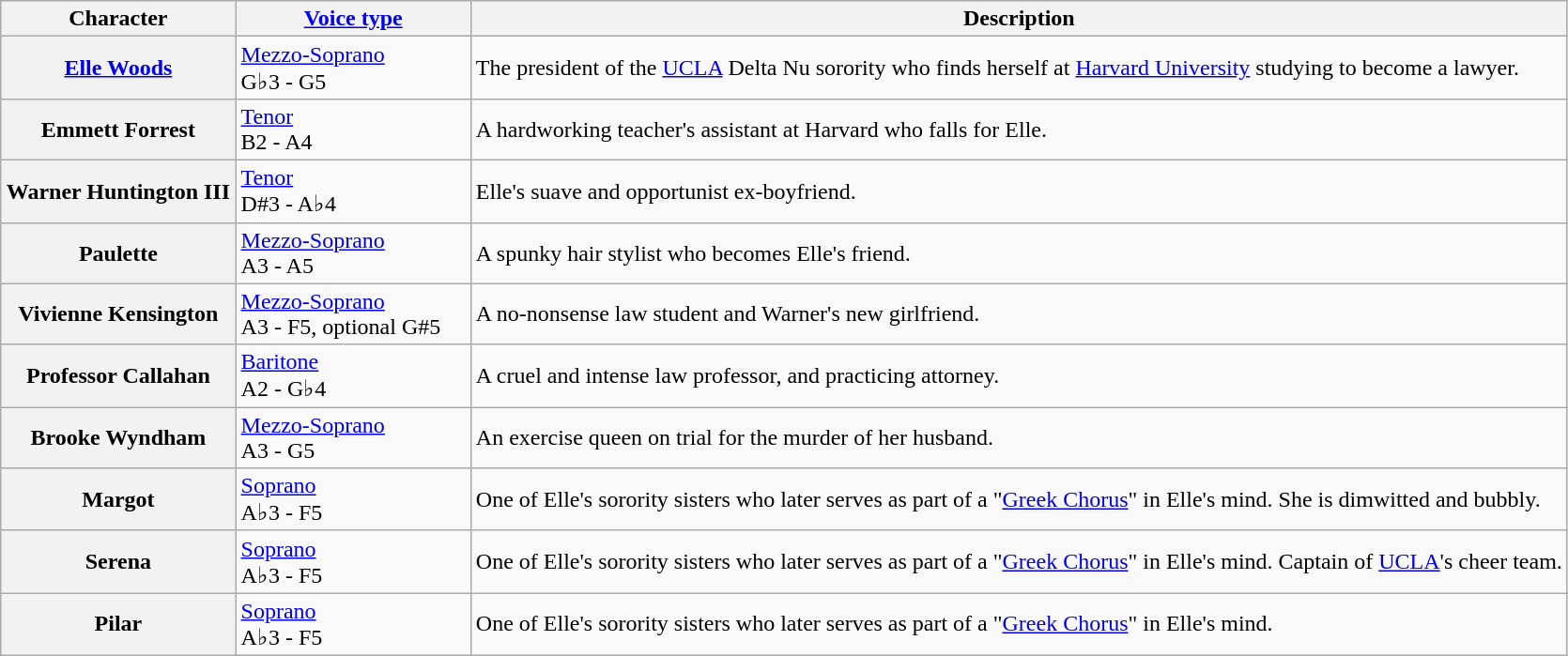<table class="wikitable">
<tr>
<th style="width:15%;">Character</th>
<th style="width:15%;"><a href='#'>Voice type</a></th>
<th style="width:70%;">Description</th>
</tr>
<tr>
<th><a href='#'>Elle Woods</a></th>
<td><a href='#'>Mezzo-Soprano</a><br>G♭3 - G5</td>
<td>The president of the <a href='#'>UCLA</a> Delta Nu sorority who finds herself at <a href='#'>Harvard University</a> studying to become a lawyer.</td>
</tr>
<tr>
<th>Emmett Forrest</th>
<td><a href='#'>Tenor</a><br>B2 - A4</td>
<td>A hardworking teacher's assistant at Harvard who falls for Elle.</td>
</tr>
<tr>
<th>Warner Huntington III</th>
<td><a href='#'>Tenor</a><br>D#3 - A♭4</td>
<td>Elle's suave and opportunist ex-boyfriend.</td>
</tr>
<tr>
<th>Paulette</th>
<td><a href='#'>Mezzo-Soprano</a><br>A3 - A5</td>
<td>A spunky hair stylist who becomes Elle's friend.</td>
</tr>
<tr>
<th>Vivienne Kensington</th>
<td><a href='#'>Mezzo-Soprano</a><br>A3 - F5, optional G#5</td>
<td>A no-nonsense law student and Warner's new girlfriend.</td>
</tr>
<tr>
<th>Professor Callahan</th>
<td><a href='#'>Baritone</a><br>A2 - G♭4</td>
<td>A cruel and intense law professor, and practicing attorney.</td>
</tr>
<tr>
<th>Brooke Wyndham</th>
<td><a href='#'>Mezzo-Soprano</a><br>A3 - G5</td>
<td>An exercise queen on trial for the murder of her husband.</td>
</tr>
<tr>
<th>Margot</th>
<td><a href='#'>Soprano</a><br>A♭3 - F5</td>
<td>One of Elle's sorority sisters who later serves as part of a "<a href='#'>Greek Chorus</a>" in Elle's mind. She is dimwitted and bubbly.</td>
</tr>
<tr>
<th>Serena</th>
<td><a href='#'>Soprano</a><br>A♭3 - F5</td>
<td>One of Elle's sorority sisters who later serves as part of a "<a href='#'>Greek Chorus</a>" in Elle's mind. Captain of <a href='#'>UCLA</a>'s cheer team.</td>
</tr>
<tr>
<th>Pilar</th>
<td><a href='#'>Soprano</a><br>A♭3 - F5</td>
<td>One of Elle's sorority sisters who later serves as part of a "<a href='#'>Greek Chorus</a>" in Elle's mind.</td>
</tr>
</table>
